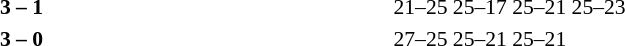<table>
<tr>
<th width=200></th>
<th width=80></th>
<th width=200></th>
<th width=220></th>
</tr>
<tr style=font-size:90%>
<td align=right><strong></strong></td>
<td align=center><strong>3 – 1</strong></td>
<td></td>
<td>21–25 25–17 25–21 25–23</td>
</tr>
<tr style=font-size:90%>
<td align=right><strong></strong></td>
<td align=center><strong>3 – 0</strong></td>
<td></td>
<td>27–25 25–21 25–21</td>
</tr>
</table>
